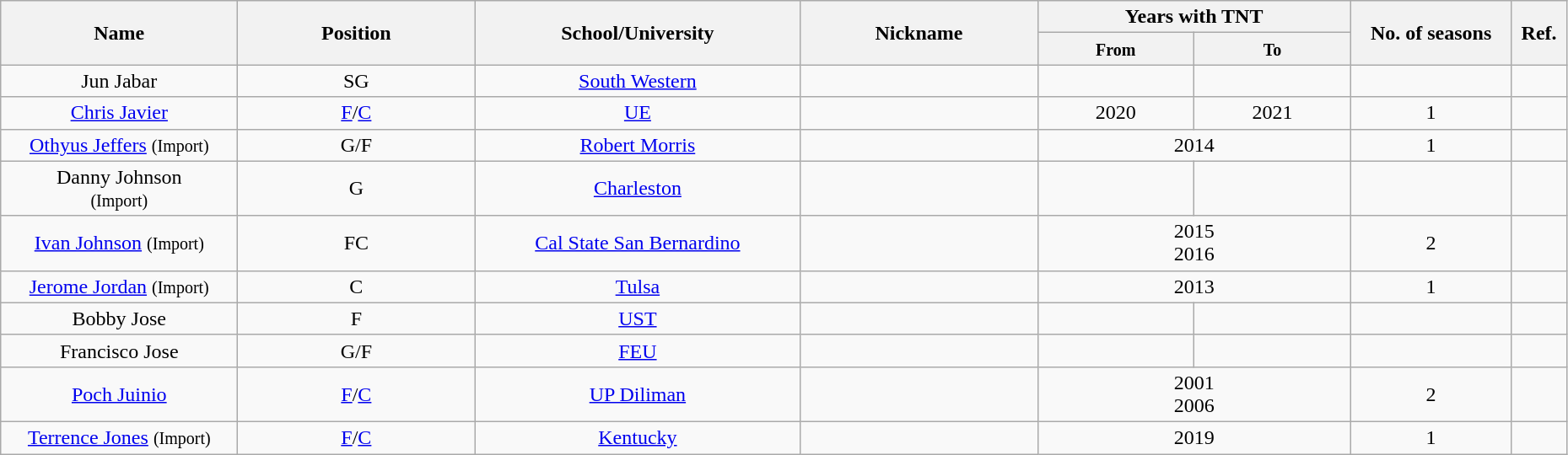<table class="wikitable sortable" style="text-align:center" width="98%">
<tr>
<th style="width:180px;" rowspan="2">Name</th>
<th style="width:180px;" rowspan="2">Position</th>
<th style="width:250px;" rowspan="2">School/University</th>
<th style="width:180px;" rowspan="2">Nickname</th>
<th style="width:180px; text-align:center;" colspan="2">Years with TNT</th>
<th rowspan="2">No. of seasons</th>
<th rowspan="2"; class=unsortable>Ref.</th>
</tr>
<tr>
<th style="width:10%; text-align:center;"><small>From</small></th>
<th style="width:10%; text-align:center;"><small>To</small></th>
</tr>
<tr>
<td>Jun Jabar</td>
<td align=center>SG</td>
<td><a href='#'>South Western</a></td>
<td align=center></td>
<td align=center></td>
<td></td>
<td></td>
</tr>
<tr>
<td><a href='#'>Chris Javier</a></td>
<td align=center><a href='#'>F</a>/<a href='#'>C</a></td>
<td><a href='#'>UE</a></td>
<td align=center></td>
<td align=center>2020</td>
<td>2021</td>
<td>1</td>
<td></td>
</tr>
<tr>
<td><a href='#'>Othyus Jeffers</a> <small>(Import)</small></td>
<td align=center>G/F</td>
<td><a href='#'>Robert Morris</a></td>
<td align=center></td>
<td colspan="2" align="center">2014</td>
<td>1</td>
<td></td>
</tr>
<tr>
<td>Danny Johnson<br><small>(Import)</small></td>
<td align=center>G</td>
<td><a href='#'>Charleston</a></td>
<td align=center></td>
<td align=center></td>
<td></td>
<td></td>
<td></td>
</tr>
<tr>
<td><a href='#'>Ivan Johnson</a> <small>(Import)</small></td>
<td align=center>FC</td>
<td><a href='#'>Cal State San Bernardino</a></td>
<td align=center></td>
<td colspan="2" align="center">2015<br>2016</td>
<td>2</td>
<td></td>
</tr>
<tr>
<td><a href='#'>Jerome Jordan</a> <small>(Import)</small></td>
<td align=center>C</td>
<td><a href='#'>Tulsa</a></td>
<td align=center></td>
<td colspan="2" align="center">2013</td>
<td>1</td>
<td></td>
</tr>
<tr>
<td>Bobby Jose</td>
<td align=center>F</td>
<td><a href='#'>UST</a></td>
<td align=center></td>
<td align=center></td>
<td></td>
<td></td>
<td></td>
</tr>
<tr>
<td>Francisco Jose</td>
<td align=center>G/F</td>
<td><a href='#'>FEU</a></td>
<td align=center></td>
<td align=center></td>
<td></td>
<td></td>
<td></td>
</tr>
<tr>
<td><a href='#'>Poch Juinio</a></td>
<td align=center><a href='#'>F</a>/<a href='#'>C</a></td>
<td><a href='#'>UP Diliman</a></td>
<td align=center></td>
<td colspan="2" align="center">2001<br>2006</td>
<td>2</td>
<td></td>
</tr>
<tr>
<td><a href='#'>Terrence Jones</a> <small>(Import)</small></td>
<td><a href='#'>F</a>/<a href='#'>C</a></td>
<td><a href='#'>Kentucky</a></td>
<td></td>
<td colspan="2">2019</td>
<td>1</td>
<td></td>
</tr>
</table>
